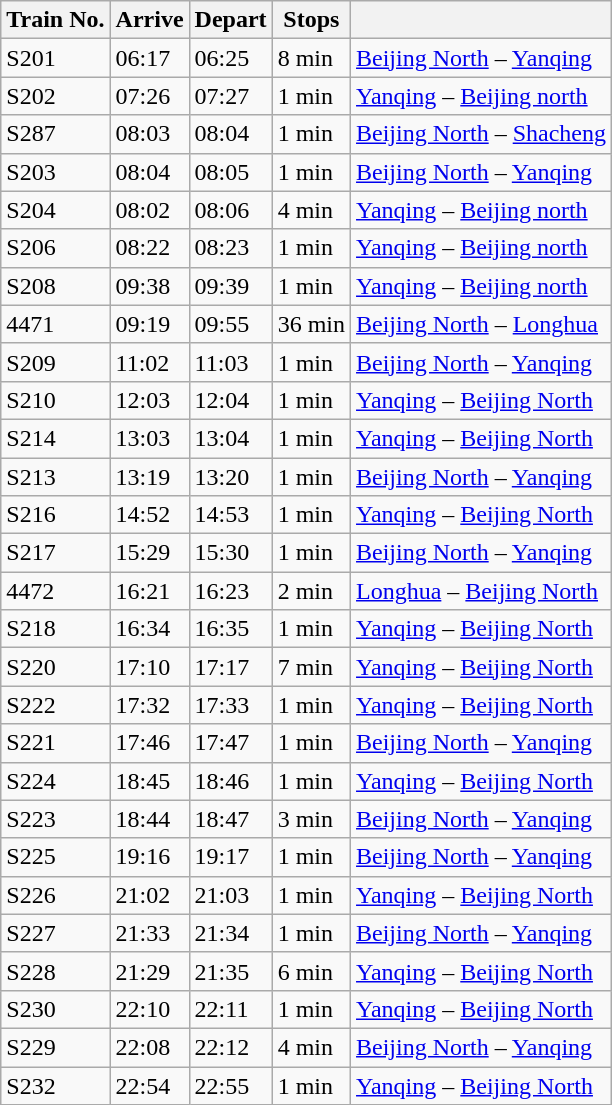<table class="wikitable">
<tr>
<th>Train No.</th>
<th>Arrive</th>
<th>Depart</th>
<th>Stops</th>
<th></th>
</tr>
<tr>
<td>S201</td>
<td>06:17</td>
<td>06:25</td>
<td>8 min</td>
<td><a href='#'>Beijing North</a> – <a href='#'>Yanqing</a></td>
</tr>
<tr>
<td>S202</td>
<td>07:26</td>
<td>07:27</td>
<td>1 min</td>
<td><a href='#'>Yanqing</a> – <a href='#'>Beijing north</a></td>
</tr>
<tr>
<td>S287</td>
<td>08:03</td>
<td>08:04</td>
<td>1 min</td>
<td><a href='#'>Beijing North</a> – <a href='#'>Shacheng</a></td>
</tr>
<tr>
<td>S203</td>
<td>08:04</td>
<td>08:05</td>
<td>1 min</td>
<td><a href='#'>Beijing North</a> – <a href='#'>Yanqing</a></td>
</tr>
<tr>
<td>S204</td>
<td>08:02</td>
<td>08:06</td>
<td>4 min</td>
<td><a href='#'>Yanqing</a> – <a href='#'>Beijing north</a></td>
</tr>
<tr>
<td>S206</td>
<td>08:22</td>
<td>08:23</td>
<td>1 min</td>
<td><a href='#'>Yanqing</a> – <a href='#'>Beijing north</a></td>
</tr>
<tr>
<td>S208</td>
<td>09:38</td>
<td>09:39</td>
<td>1 min</td>
<td><a href='#'>Yanqing</a> – <a href='#'>Beijing north</a></td>
</tr>
<tr>
<td>4471</td>
<td>09:19</td>
<td>09:55</td>
<td>36 min</td>
<td><a href='#'>Beijing North</a> – <a href='#'>Longhua</a></td>
</tr>
<tr>
<td>S209</td>
<td>11:02</td>
<td>11:03</td>
<td>1 min</td>
<td><a href='#'>Beijing North</a> – <a href='#'>Yanqing</a></td>
</tr>
<tr>
<td>S210</td>
<td>12:03</td>
<td>12:04</td>
<td>1 min</td>
<td><a href='#'>Yanqing</a> – <a href='#'>Beijing North</a></td>
</tr>
<tr>
<td>S214</td>
<td>13:03</td>
<td>13:04</td>
<td>1 min</td>
<td><a href='#'>Yanqing</a> – <a href='#'>Beijing North</a></td>
</tr>
<tr>
<td>S213</td>
<td>13:19</td>
<td>13:20</td>
<td>1 min</td>
<td><a href='#'>Beijing North</a> – <a href='#'>Yanqing</a></td>
</tr>
<tr>
<td>S216</td>
<td>14:52</td>
<td>14:53</td>
<td>1 min</td>
<td><a href='#'>Yanqing</a> – <a href='#'>Beijing North</a></td>
</tr>
<tr>
<td>S217</td>
<td>15:29</td>
<td>15:30</td>
<td>1 min</td>
<td><a href='#'>Beijing North</a> – <a href='#'>Yanqing</a></td>
</tr>
<tr>
<td>4472</td>
<td>16:21</td>
<td>16:23</td>
<td>2 min</td>
<td><a href='#'>Longhua</a> – <a href='#'>Beijing North</a></td>
</tr>
<tr>
<td>S218</td>
<td>16:34</td>
<td>16:35</td>
<td>1 min</td>
<td><a href='#'>Yanqing</a> – <a href='#'>Beijing North</a></td>
</tr>
<tr>
<td>S220</td>
<td>17:10</td>
<td>17:17</td>
<td>7 min</td>
<td><a href='#'>Yanqing</a> – <a href='#'>Beijing North</a></td>
</tr>
<tr>
<td>S222</td>
<td>17:32</td>
<td>17:33</td>
<td>1 min</td>
<td><a href='#'>Yanqing</a> – <a href='#'>Beijing North</a></td>
</tr>
<tr>
<td>S221</td>
<td>17:46</td>
<td>17:47</td>
<td>1 min</td>
<td><a href='#'>Beijing North</a> – <a href='#'>Yanqing</a></td>
</tr>
<tr>
<td>S224</td>
<td>18:45</td>
<td>18:46</td>
<td>1 min</td>
<td><a href='#'>Yanqing</a> – <a href='#'>Beijing North</a></td>
</tr>
<tr>
<td>S223</td>
<td>18:44</td>
<td>18:47</td>
<td>3 min</td>
<td><a href='#'>Beijing North</a> – <a href='#'>Yanqing</a></td>
</tr>
<tr>
<td>S225</td>
<td>19:16</td>
<td>19:17</td>
<td>1 min</td>
<td><a href='#'>Beijing North</a> – <a href='#'>Yanqing</a></td>
</tr>
<tr>
<td>S226</td>
<td>21:02</td>
<td>21:03</td>
<td>1 min</td>
<td><a href='#'>Yanqing</a> – <a href='#'>Beijing North</a></td>
</tr>
<tr>
<td>S227</td>
<td>21:33</td>
<td>21:34</td>
<td>1 min</td>
<td><a href='#'>Beijing North</a> – <a href='#'>Yanqing</a></td>
</tr>
<tr>
<td>S228</td>
<td>21:29</td>
<td>21:35</td>
<td>6 min</td>
<td><a href='#'>Yanqing</a> – <a href='#'>Beijing North</a></td>
</tr>
<tr>
<td>S230</td>
<td>22:10</td>
<td>22:11</td>
<td>1 min</td>
<td><a href='#'>Yanqing</a> – <a href='#'>Beijing North</a></td>
</tr>
<tr>
<td>S229</td>
<td>22:08</td>
<td>22:12</td>
<td>4 min</td>
<td><a href='#'>Beijing North</a> – <a href='#'>Yanqing</a></td>
</tr>
<tr>
<td>S232</td>
<td>22:54</td>
<td>22:55</td>
<td>1 min</td>
<td><a href='#'>Yanqing</a> – <a href='#'>Beijing North</a></td>
</tr>
</table>
